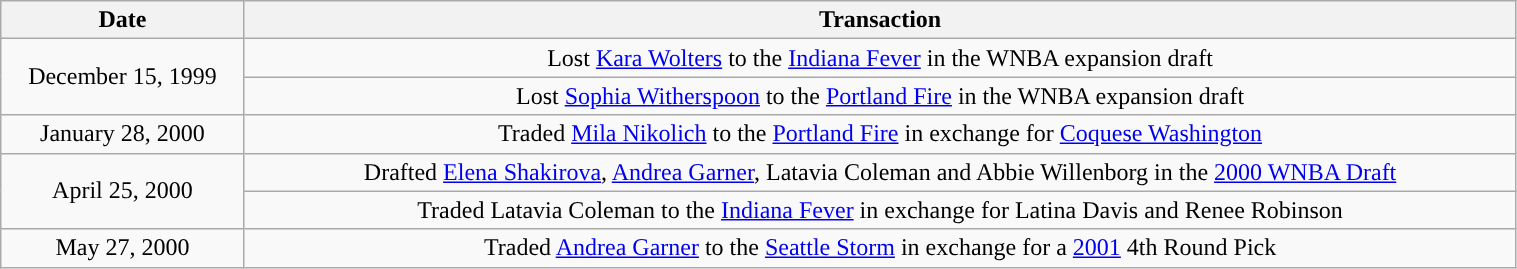<table class="wikitable" style="width:80%; text-align: center;">
<tr>
<th>Date</th>
<th>Transaction</th>
</tr>
<tr>
<td rowspan="2">December 15, 1999</td>
<td>Lost <a href='#'>Kara Wolters</a> to the <a href='#'>Indiana Fever</a> in the WNBA expansion draft</td>
</tr>
<tr>
<td>Lost <a href='#'>Sophia Witherspoon</a> to the <a href='#'>Portland Fire</a> in the WNBA expansion draft</td>
</tr>
<tr>
<td>January 28, 2000</td>
<td>Traded <a href='#'>Mila Nikolich</a> to the <a href='#'>Portland Fire</a> in exchange for <a href='#'>Coquese Washington</a></td>
</tr>
<tr>
<td rowspan="2">April 25, 2000</td>
<td>Drafted <a href='#'>Elena Shakirova</a>, <a href='#'>Andrea Garner</a>, Latavia Coleman and Abbie Willenborg in the <a href='#'>2000 WNBA Draft</a></td>
</tr>
<tr>
<td>Traded Latavia Coleman to the <a href='#'>Indiana Fever</a> in exchange for Latina Davis and Renee Robinson</td>
</tr>
<tr>
<td>May 27, 2000</td>
<td>Traded <a href='#'>Andrea Garner</a> to the <a href='#'>Seattle Storm</a> in exchange for a <a href='#'>2001</a> 4th Round Pick</td>
</tr>
</table>
